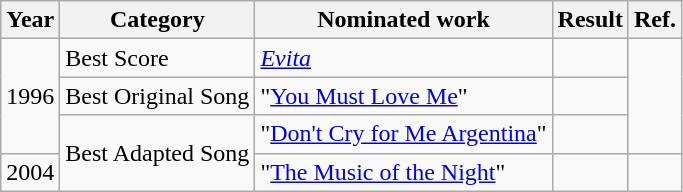<table class=wikitable>
<tr>
<th>Year</th>
<th>Category</th>
<th>Nominated work</th>
<th>Result</th>
<th>Ref.</th>
</tr>
<tr>
<td rowspan="3">1996</td>
<td>Best Score</td>
<td><em><a href='#'>Evita</a></em></td>
<td></td>
<td style="text-align:center;" rowspan="3"></td>
</tr>
<tr>
<td>Best Original Song</td>
<td>"<a href='#'>You Must Love Me</a>" </td>
<td></td>
</tr>
<tr>
<td rowspan="2">Best Adapted Song</td>
<td>"<a href='#'>Don't Cry for Me Argentina</a>" </td>
<td></td>
</tr>
<tr>
<td>2004</td>
<td>"<a href='#'>The Music of the Night</a>" </td>
<td></td>
<td style="text-align:center;"></td>
</tr>
</table>
